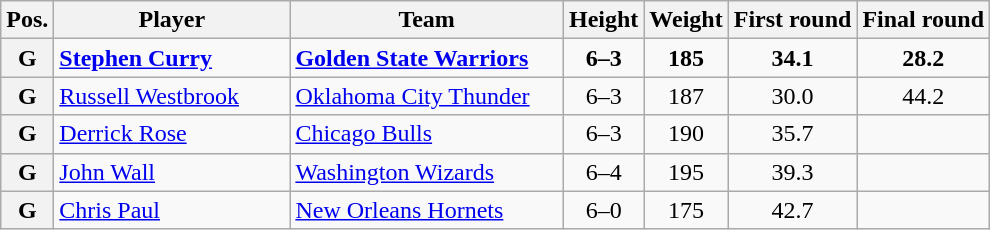<table class="wikitable">
<tr>
<th>Pos.</th>
<th style="width:150px;">Player</th>
<th width=175>Team</th>
<th>Height</th>
<th>Weight</th>
<th>First round</th>
<th>Final round</th>
</tr>
<tr>
<th>G</th>
<td><strong><a href='#'>Stephen Curry</a></strong></td>
<td><strong><a href='#'>Golden State Warriors</a></strong></td>
<td align=center><strong>6–3</strong></td>
<td align=center><strong>185</strong></td>
<td align=center><strong>34.1</strong></td>
<td align=center><strong>28.2</strong></td>
</tr>
<tr>
<th>G</th>
<td><a href='#'>Russell Westbrook</a></td>
<td><a href='#'>Oklahoma City Thunder</a></td>
<td align=center>6–3</td>
<td align=center>187</td>
<td align=center>30.0</td>
<td align=center>44.2</td>
</tr>
<tr>
<th>G</th>
<td><a href='#'>Derrick Rose</a></td>
<td><a href='#'>Chicago Bulls</a></td>
<td align=center>6–3</td>
<td align=center>190</td>
<td align=center>35.7</td>
<td></td>
</tr>
<tr>
<th>G</th>
<td><a href='#'>John Wall</a></td>
<td><a href='#'>Washington Wizards</a></td>
<td align=center>6–4</td>
<td align=center>195</td>
<td align=center>39.3</td>
<td></td>
</tr>
<tr>
<th>G</th>
<td><a href='#'>Chris Paul</a></td>
<td><a href='#'>New Orleans Hornets</a></td>
<td align=center>6–0</td>
<td align=center>175</td>
<td align=center>42.7</td>
<td></td>
</tr>
</table>
